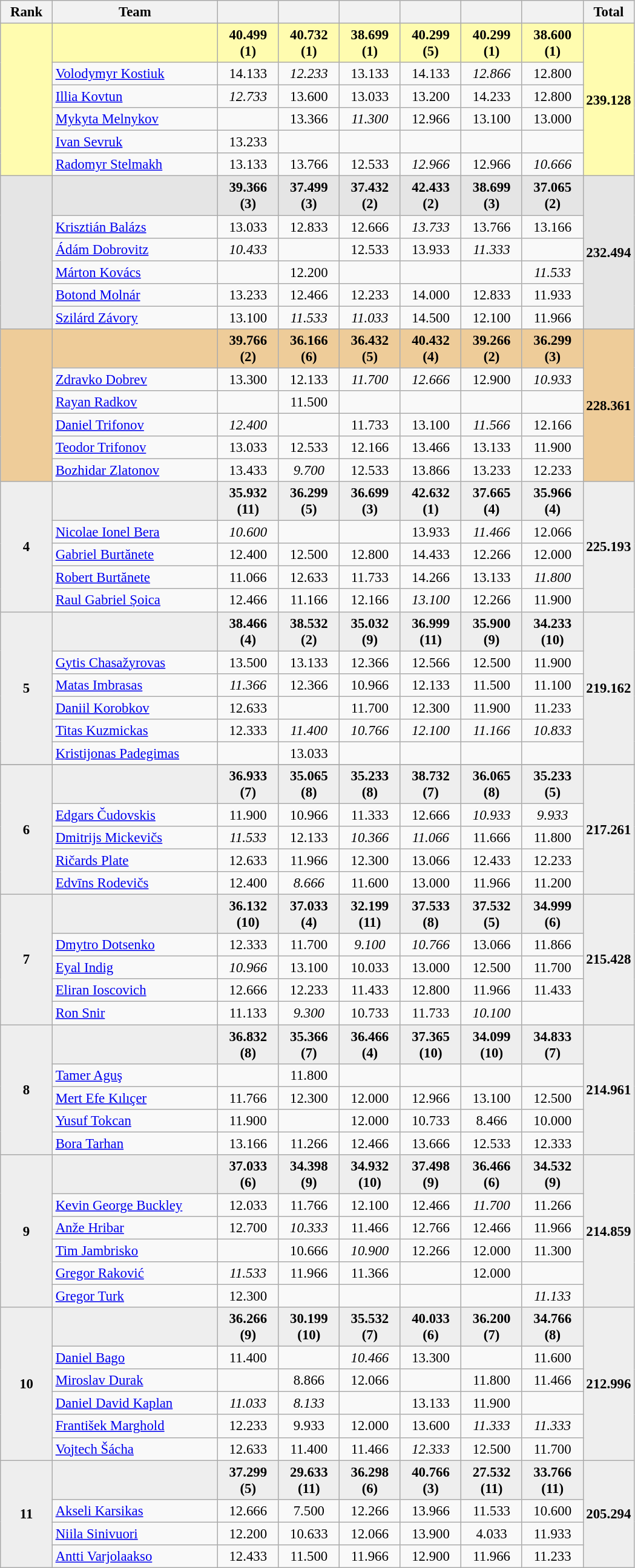<table style="text-align:center; font-size:95%" class="wikitable sortable">
<tr>
<th scope="col" style="width:50px;">Rank</th>
<th scope="col" style="width:175px;">Team</th>
<th scope="col" style="width:60px;"></th>
<th scope="col" style="width:60px;"></th>
<th scope="col" style="width:60px;"></th>
<th scope="col" style="width:60px;"></th>
<th scope="col" style="width:60px;"></th>
<th scope="col" style="width:60px;"></th>
<th>Total</th>
</tr>
<tr style="background:#fffcaf;">
<td rowspan="6"><strong></strong></td>
<td style="text-align:left;"><strong></strong></td>
<td><strong>40.499 (1)</strong></td>
<td><strong>40.732 (1)</strong></td>
<td><strong>38.699 (1)</strong></td>
<td><strong>40.299 (5)</strong></td>
<td><strong>40.299 (1)</strong></td>
<td><strong>38.600 (1)</strong></td>
<td rowspan="6"><strong>239.128</strong></td>
</tr>
<tr>
<td style="text-align:left;"><a href='#'>Volodymyr Kostiuk</a></td>
<td>14.133</td>
<td><em>12.233</em></td>
<td>13.133</td>
<td>14.133</td>
<td><em>12.866</em></td>
<td>12.800</td>
</tr>
<tr>
<td style="text-align:left;"><a href='#'>Illia Kovtun</a></td>
<td><em>12.733</em></td>
<td>13.600</td>
<td>13.033</td>
<td>13.200</td>
<td>14.233</td>
<td>12.800</td>
</tr>
<tr>
<td style="text-align:left;"><a href='#'>Mykyta Melnykov</a></td>
<td></td>
<td>13.366</td>
<td><em>11.300</em></td>
<td>12.966</td>
<td>13.100</td>
<td>13.000</td>
</tr>
<tr>
<td style="text-align:left;"><a href='#'>Ivan Sevruk</a></td>
<td>13.233</td>
<td></td>
<td></td>
<td></td>
<td></td>
<td></td>
</tr>
<tr>
<td style="text-align:left;"><a href='#'>Radomyr Stelmakh</a></td>
<td>13.133</td>
<td>13.766</td>
<td>12.533</td>
<td><em>12.966</em></td>
<td>12.966</td>
<td><em>10.666</em></td>
</tr>
<tr style="background:#e5e5e5;">
<td rowspan="6"><strong></strong></td>
<td style="text-align:left;"><strong></strong></td>
<td><strong>39.366 (3)</strong></td>
<td><strong>37.499 (3)</strong></td>
<td><strong>37.432 (2)</strong></td>
<td><strong>42.433 (2)</strong></td>
<td><strong>38.699 (3)</strong></td>
<td><strong>37.065 (2)</strong></td>
<td rowspan="6"><strong>232.494</strong></td>
</tr>
<tr>
<td style="text-align:left;"><a href='#'>Krisztián Balázs</a></td>
<td>13.033</td>
<td>12.833</td>
<td>12.666</td>
<td><em>13.733</em></td>
<td>13.766</td>
<td>13.166</td>
</tr>
<tr>
<td style="text-align:left;"><a href='#'>Ádám Dobrovitz</a></td>
<td><em>10.433</em></td>
<td></td>
<td>12.533</td>
<td>13.933</td>
<td><em>11.333</em></td>
<td></td>
</tr>
<tr>
<td style="text-align:left;"><a href='#'>Márton Kovács</a></td>
<td></td>
<td>12.200</td>
<td></td>
<td></td>
<td></td>
<td><em>11.533</em></td>
</tr>
<tr>
<td style="text-align:left;"><a href='#'>Botond Molnár</a></td>
<td>13.233</td>
<td>12.466</td>
<td>12.233</td>
<td>14.000</td>
<td>12.833</td>
<td>11.933</td>
</tr>
<tr>
<td style="text-align:left;"><a href='#'>Szilárd Závory</a></td>
<td>13.100</td>
<td><em>11.533</em></td>
<td><em>11.033</em></td>
<td>14.500</td>
<td>12.100</td>
<td>11.966</td>
</tr>
<tr style="background:#ec9;">
<td rowspan="6"><strong></strong></td>
<td style="text-align:left;"><strong></strong></td>
<td><strong>39.766 (2)</strong></td>
<td><strong>36.166 (6)</strong></td>
<td><strong>36.432 (5)</strong></td>
<td><strong>40.432 (4)</strong></td>
<td><strong>39.266 (2)</strong></td>
<td><strong>36.299 (3)</strong></td>
<td rowspan="6"><strong>228.361</strong></td>
</tr>
<tr>
<td style="text-align:left;"><a href='#'>Zdravko Dobrev</a></td>
<td>13.300</td>
<td>12.133</td>
<td><em>11.700</em></td>
<td><em>12.666</em></td>
<td>12.900</td>
<td><em>10.933</em></td>
</tr>
<tr>
<td style="text-align:left;"><a href='#'>Rayan Radkov</a></td>
<td></td>
<td>11.500</td>
<td></td>
<td></td>
<td></td>
<td></td>
</tr>
<tr>
<td style="text-align:left;"><a href='#'>Daniel Trifonov</a></td>
<td><em>12.400</em></td>
<td></td>
<td>11.733</td>
<td>13.100</td>
<td><em>11.566</em></td>
<td>12.166</td>
</tr>
<tr>
<td style="text-align:left;"><a href='#'>Teodor Trifonov</a></td>
<td>13.033</td>
<td>12.533</td>
<td>12.166</td>
<td>13.466</td>
<td>13.133</td>
<td>11.900</td>
</tr>
<tr>
<td style="text-align:left;"><a href='#'>Bozhidar Zlatonov</a></td>
<td>13.433</td>
<td><em>9.700</em></td>
<td>12.533</td>
<td>13.866</td>
<td>13.233</td>
<td>12.233</td>
</tr>
<tr style="background:#eee;">
<td rowspan="5"><strong>4</strong></td>
<td style="text-align:left;"><strong></strong></td>
<td><strong>35.932 (11)</strong></td>
<td><strong>36.299 (5)</strong></td>
<td><strong>36.699 (3)</strong></td>
<td><strong>42.632 (1)</strong></td>
<td><strong>37.665 (4)</strong></td>
<td><strong>35.966 (4)</strong></td>
<td rowspan="5"><strong>225.193</strong></td>
</tr>
<tr>
<td style="text-align:left;"><a href='#'>Nicolae Ionel Bera</a></td>
<td><em>10.600</em></td>
<td></td>
<td></td>
<td>13.933</td>
<td><em>11.466</em></td>
<td>12.066</td>
</tr>
<tr>
<td style="text-align:left;"><a href='#'>Gabriel Burtănete</a></td>
<td>12.400</td>
<td>12.500</td>
<td>12.800</td>
<td>14.433</td>
<td>12.266</td>
<td>12.000</td>
</tr>
<tr>
<td style="text-align:left;"><a href='#'>Robert Burtănete</a></td>
<td>11.066</td>
<td>12.633</td>
<td>11.733</td>
<td>14.266</td>
<td>13.133</td>
<td><em>11.800</em></td>
</tr>
<tr>
<td style="text-align:left;"><a href='#'>Raul Gabriel Șoica</a></td>
<td>12.466</td>
<td>11.166</td>
<td>12.166</td>
<td><em>13.100</em></td>
<td>12.266</td>
<td>11.900</td>
</tr>
<tr style="background:#eee;">
<td rowspan="6"><strong>5</strong></td>
<td style="text-align:left;"><strong></strong></td>
<td><strong>38.466 (4)</strong></td>
<td><strong>38.532 (2)</strong></td>
<td><strong>35.032 (9)</strong></td>
<td><strong>36.999 (11)</strong></td>
<td><strong>35.900 (9)</strong></td>
<td><strong>34.233 (10)</strong></td>
<td rowspan="6"><strong>219.162</strong></td>
</tr>
<tr>
<td style="text-align:left;"><a href='#'>Gytis Chasažyrovas</a></td>
<td>13.500</td>
<td>13.133</td>
<td>12.366</td>
<td>12.566</td>
<td>12.500</td>
<td>11.900</td>
</tr>
<tr>
<td style="text-align:left;"><a href='#'>Matas Imbrasas</a></td>
<td><em>11.366</em></td>
<td>12.366</td>
<td>10.966</td>
<td>12.133</td>
<td>11.500</td>
<td>11.100</td>
</tr>
<tr>
<td style="text-align:left;"><a href='#'>Daniil Korobkov</a></td>
<td>12.633</td>
<td></td>
<td>11.700</td>
<td>12.300</td>
<td>11.900</td>
<td>11.233</td>
</tr>
<tr>
<td style="text-align:left;"><a href='#'>Titas Kuzmickas</a></td>
<td>12.333</td>
<td><em>11.400</em></td>
<td><em>10.766</em></td>
<td><em>12.100</em></td>
<td><em>11.166</em></td>
<td><em>10.833</em></td>
</tr>
<tr>
<td style="text-align:left;"><a href='#'>Kristijonas Padegimas</a></td>
<td></td>
<td>13.033</td>
<td></td>
<td></td>
<td></td>
<td></td>
</tr>
<tr>
</tr>
<tr style="background:#eee;">
<td rowspan="5"><strong>6</strong></td>
<td style="text-align:left;"><strong></strong></td>
<td><strong>36.933 (7)</strong></td>
<td><strong>35.065 (8)</strong></td>
<td><strong>35.233 (8)</strong></td>
<td><strong>38.732 (7)</strong></td>
<td><strong>36.065 (8)</strong></td>
<td><strong>35.233 (5)</strong></td>
<td rowspan="5"><strong>217.261</strong></td>
</tr>
<tr>
<td style="text-align:left;"><a href='#'>Edgars Čudovskis</a></td>
<td>11.900</td>
<td>10.966</td>
<td>11.333</td>
<td>12.666</td>
<td><em>10.933</em></td>
<td><em>9.933</em></td>
</tr>
<tr>
<td style="text-align:left;"><a href='#'>Dmitrijs Mickevičs</a></td>
<td><em>11.533</em></td>
<td>12.133</td>
<td><em>10.366</em></td>
<td><em>11.066</em></td>
<td>11.666</td>
<td>11.800</td>
</tr>
<tr>
<td style="text-align:left;"><a href='#'>Ričards Plate</a></td>
<td>12.633</td>
<td>11.966</td>
<td>12.300</td>
<td>13.066</td>
<td>12.433</td>
<td>12.233</td>
</tr>
<tr>
<td style="text-align:left;"><a href='#'>Edvīns Rodevičs</a></td>
<td>12.400</td>
<td><em>8.666</em></td>
<td>11.600</td>
<td>13.000</td>
<td>11.966</td>
<td>11.200</td>
</tr>
<tr style="background:#eee;">
<td rowspan="5"><strong>7</strong></td>
<td style="text-align:left;"><strong></strong></td>
<td><strong>36.132 (10)</strong></td>
<td><strong>37.033 (4)</strong></td>
<td><strong>32.199 (11)</strong></td>
<td><strong>37.533 (8)</strong></td>
<td><strong>37.532 (5)</strong></td>
<td><strong>34.999 (6)</strong></td>
<td rowspan="5"><strong>215.428</strong></td>
</tr>
<tr>
<td style="text-align:left;"><a href='#'>Dmytro Dotsenko</a></td>
<td>12.333</td>
<td>11.700</td>
<td><em>9.100</em></td>
<td><em>10.766</em></td>
<td>13.066</td>
<td>11.866</td>
</tr>
<tr>
<td style="text-align:left;"><a href='#'>Eyal Indig</a></td>
<td><em>10.966</em></td>
<td>13.100</td>
<td>10.033</td>
<td>13.000</td>
<td>12.500</td>
<td>11.700</td>
</tr>
<tr>
<td style="text-align:left;"><a href='#'>Eliran Ioscovich</a></td>
<td>12.666</td>
<td>12.233</td>
<td>11.433</td>
<td>12.800</td>
<td>11.966</td>
<td>11.433</td>
</tr>
<tr>
<td style="text-align:left;"><a href='#'>Ron Snir</a></td>
<td>11.133</td>
<td><em>9.300</em></td>
<td>10.733</td>
<td>11.733</td>
<td><em>10.100</em></td>
<td></td>
</tr>
<tr style="background:#eee;">
<td rowspan="5"><strong>8</strong></td>
<td style="text-align:left;"><strong></strong></td>
<td><strong>36.832 (8)</strong></td>
<td><strong>35.366 (7)</strong></td>
<td><strong>36.466 (4)</strong></td>
<td><strong>37.365 (10)</strong></td>
<td><strong>34.099 (10)</strong></td>
<td><strong>34.833 (7)</strong></td>
<td rowspan="5"><strong>214.961</strong></td>
</tr>
<tr>
<td style="text-align:left;"><a href='#'>Tamer Aguş</a></td>
<td></td>
<td>11.800</td>
<td></td>
<td></td>
<td></td>
<td></td>
</tr>
<tr>
<td style="text-align:left;"><a href='#'>Mert Efe Kılıçer</a></td>
<td>11.766</td>
<td>12.300</td>
<td>12.000</td>
<td>12.966</td>
<td>13.100</td>
<td>12.500</td>
</tr>
<tr>
<td style="text-align:left;"><a href='#'>Yusuf Tokcan</a></td>
<td>11.900</td>
<td></td>
<td>12.000</td>
<td>10.733</td>
<td>8.466</td>
<td>10.000</td>
</tr>
<tr>
<td style="text-align:left;"><a href='#'>Bora Tarhan</a></td>
<td>13.166</td>
<td>11.266</td>
<td>12.466</td>
<td>13.666</td>
<td>12.533</td>
<td>12.333</td>
</tr>
<tr style="background:#eee;">
<td rowspan="6"><strong>9</strong></td>
<td style="text-align:left;"><strong></strong></td>
<td><strong>37.033 (6)</strong></td>
<td><strong>34.398 (9)</strong></td>
<td><strong>34.932 (10)</strong></td>
<td><strong>37.498 (9)</strong></td>
<td><strong>36.466 (6)</strong></td>
<td><strong>34.532 (9)</strong></td>
<td rowspan="6"><strong>214.859</strong></td>
</tr>
<tr>
<td style="text-align:left;"><a href='#'>Kevin George Buckley</a></td>
<td>12.033</td>
<td>11.766</td>
<td>12.100</td>
<td>12.466</td>
<td><em>11.700</em></td>
<td>11.266</td>
</tr>
<tr>
<td style="text-align:left;"><a href='#'>Anže Hribar</a></td>
<td>12.700</td>
<td><em>10.333</em></td>
<td>11.466</td>
<td>12.766</td>
<td>12.466</td>
<td>11.966</td>
</tr>
<tr>
<td style="text-align:left;"><a href='#'>Tim Jambrisko</a></td>
<td></td>
<td>10.666</td>
<td><em>10.900</em></td>
<td>12.266</td>
<td>12.000</td>
<td>11.300</td>
</tr>
<tr>
<td style="text-align:left;"><a href='#'>Gregor Raković</a></td>
<td><em>11.533</em></td>
<td>11.966</td>
<td>11.366</td>
<td></td>
<td>12.000</td>
<td></td>
</tr>
<tr>
<td style="text-align:left;"><a href='#'>Gregor Turk</a></td>
<td>12.300</td>
<td></td>
<td></td>
<td></td>
<td></td>
<td><em>11.133</em></td>
</tr>
<tr style="background:#eee;">
<td rowspan="6"><strong>10</strong></td>
<td style="text-align:left;"><strong></strong></td>
<td><strong>36.266 (9)</strong></td>
<td><strong>30.199 (10)</strong></td>
<td><strong>35.532 (7)</strong></td>
<td><strong>40.033 (6)</strong></td>
<td><strong>36.200 (7)</strong></td>
<td><strong>34.766 (8)</strong></td>
<td rowspan="6"><strong>212.996</strong></td>
</tr>
<tr>
<td style="text-align:left;"><a href='#'>Daniel Bago</a></td>
<td>11.400</td>
<td></td>
<td><em>10.466</em></td>
<td>13.300</td>
<td></td>
<td>11.600</td>
</tr>
<tr>
<td style="text-align:left;"><a href='#'>Miroslav Durak</a></td>
<td></td>
<td>8.866</td>
<td>12.066</td>
<td></td>
<td>11.800</td>
<td>11.466</td>
</tr>
<tr>
<td style="text-align:left;"><a href='#'>Daniel David Kaplan</a></td>
<td><em>11.033</em></td>
<td><em>8.133</em></td>
<td></td>
<td>13.133</td>
<td>11.900</td>
<td></td>
</tr>
<tr>
<td style="text-align:left;"><a href='#'>František Marghold</a></td>
<td>12.233</td>
<td>9.933</td>
<td>12.000</td>
<td>13.600</td>
<td><em>11.333</em></td>
<td><em>11.333</em></td>
</tr>
<tr>
<td style="text-align:left;"><a href='#'>Vojtech Šácha</a></td>
<td>12.633</td>
<td>11.400</td>
<td>11.466</td>
<td><em>12.333</em></td>
<td>12.500</td>
<td>11.700</td>
</tr>
<tr style="background:#eee;">
<td rowspan="4"><strong>11</strong></td>
<td style="text-align:left;"><strong></strong></td>
<td><strong>37.299 (5)</strong></td>
<td><strong>29.633 (11)</strong></td>
<td><strong>36.298 (6)</strong></td>
<td><strong>40.766 (3)</strong></td>
<td><strong>27.532 (11)</strong></td>
<td><strong>33.766 (11)</strong></td>
<td rowspan="4"><strong>205.294</strong></td>
</tr>
<tr>
<td style="text-align:left;"><a href='#'>Akseli Karsikas</a></td>
<td>12.666</td>
<td>7.500</td>
<td>12.266</td>
<td>13.966</td>
<td>11.533</td>
<td>10.600</td>
</tr>
<tr>
<td style="text-align:left;"><a href='#'>Niila Sinivuori</a></td>
<td>12.200</td>
<td>10.633</td>
<td>12.066</td>
<td>13.900</td>
<td>4.033</td>
<td>11.933</td>
</tr>
<tr>
<td style="text-align:left;"><a href='#'>Antti Varjolaakso</a></td>
<td>12.433</td>
<td>11.500</td>
<td>11.966</td>
<td>12.900</td>
<td>11.966</td>
<td>11.233</td>
</tr>
</table>
